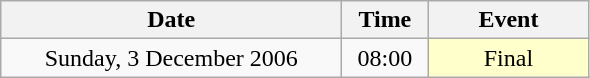<table class = "wikitable" style="text-align:center;">
<tr>
<th width=220>Date</th>
<th width=50>Time</th>
<th width=100>Event</th>
</tr>
<tr>
<td>Sunday, 3 December 2006</td>
<td>08:00</td>
<td bgcolor=ffffcc>Final</td>
</tr>
</table>
